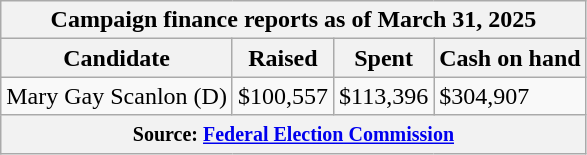<table class="wikitable sortable">
<tr>
<th colspan=4>Campaign finance reports as of March 31, 2025</th>
</tr>
<tr style="text-align:center;">
<th>Candidate</th>
<th>Raised</th>
<th>Spent</th>
<th>Cash on hand</th>
</tr>
<tr>
<td>Mary Gay Scanlon (D)</td>
<td>$100,557</td>
<td>$113,396</td>
<td>$304,907</td>
</tr>
<tr>
<th colspan="4"><small>Source: <a href='#'>Federal Election Commission</a></small></th>
</tr>
</table>
